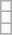<table class="wikitable">
<tr>
<td></td>
</tr>
<tr>
<td></td>
</tr>
<tr>
<td></td>
</tr>
</table>
